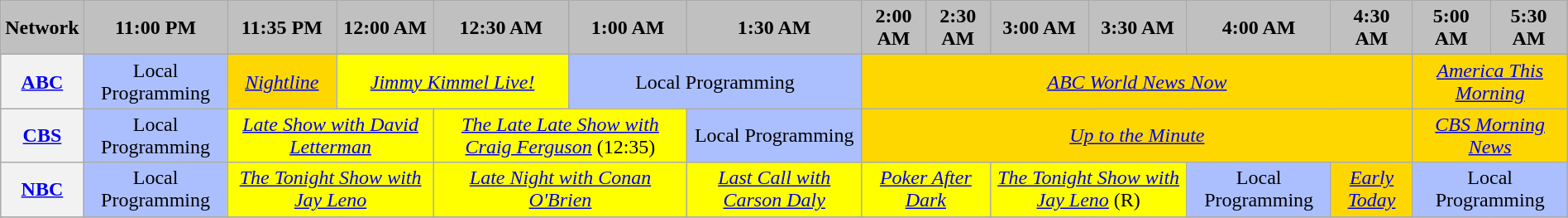<table class="wikitable" style="width:100%;margin-right:0;text-align:center">
<tr>
<th colspan="1" style="background-color:#C0C0C0;text-align:center">Network</th>
<th style="background-color:#C0C0C0;text-align:center">11:00 PM</th>
<th style="background-color:#C0C0C0;text-align:center">11:35 PM</th>
<th style="background-color:#C0C0C0;text-align:center">12:00 AM</th>
<th style="background-color:#C0C0C0;text-align:center">12:30 AM</th>
<th style="background-color:#C0C0C0;text-align:center">1:00 AM</th>
<th style="background-color:#C0C0C0;text-align:center">1:30 AM</th>
<th style="background-color:#C0C0C0;text-align:center">2:00 AM</th>
<th style="background-color:#C0C0C0;text-align:center">2:30 AM</th>
<th style="background-color:#C0C0C0;text-align:center">3:00 AM</th>
<th style="background-color:#C0C0C0;text-align:center">3:30 AM</th>
<th style="background-color:#C0C0C0;text-align:center">4:00 AM</th>
<th style="background-color:#C0C0C0;text-align:center">4:30 AM</th>
<th style="background-color:#C0C0C0;text-align:center">5:00 AM</th>
<th style="background-color:#C0C0C0;text-align:center">5:30 AM</th>
</tr>
<tr>
<th colspan="1"><a href='#'>ABC</a></th>
<td colspan="1" style="background:#abbfff">Local Programming</td>
<td colspan="1" style="background:gold"><em><a href='#'>Nightline</a></em></td>
<td colspan="2" style="background:yellow"><em><a href='#'>Jimmy Kimmel Live!</a></em></td>
<td colspan="2" style="background:#abbfff">Local Programming</td>
<td colspan="6" style="background:gold"><em><a href='#'>ABC World News Now</a></em></td>
<td colspan="2" style="background:gold"><em><a href='#'>America This Morning</a></em></td>
</tr>
<tr>
<th colspan="1"><a href='#'>CBS</a></th>
<td colspan="1" style="background:#abbfff">Local Programming</td>
<td colspan="2" style="background:yellow"><em><a href='#'>Late Show with David Letterman</a></em></td>
<td colspan="2" style="background:yellow"><em><a href='#'>The Late Late Show with Craig Ferguson</a></em> (12:35)</td>
<td colspan="1" style="background:#abbfff">Local Programming</td>
<td colspan="6" style="background:gold"><em><a href='#'>Up to the Minute</a></em></td>
<td colspan="2" style="background:gold"><em><a href='#'>CBS Morning News</a></em></td>
</tr>
<tr>
<th colspan="1"><a href='#'>NBC</a></th>
<td colspan="1" style="background:#abbfff">Local Programming</td>
<td colspan="2" style="background:yellow"><em><a href='#'>The Tonight Show with Jay Leno</a></em></td>
<td colspan="2" style="background:yellow"><em><a href='#'>Late Night with Conan O'Brien</a></em></td>
<td colspan="1" style="background:yellow"><em><a href='#'>Last Call with Carson Daly</a></em></td>
<td colspan="2" style="background:yellow"><em><a href='#'>Poker After Dark</a></em></td>
<td colspan="2" style="background:yellow"><em><a href='#'>The Tonight Show with Jay Leno</a></em> (R)</td>
<td colspan="1" style="background:#abbfff">Local Programming</td>
<td colspan="1" style="background:gold"><em><a href='#'>Early Today</a></em></td>
<td colspan="2" style="background:#abbfff">Local Programming</td>
</tr>
<tr>
</tr>
</table>
